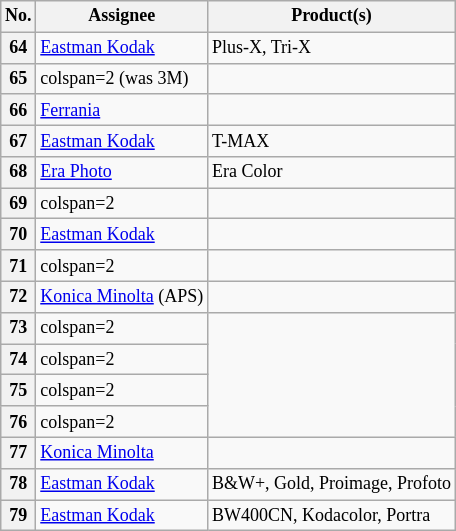<table class="wikitable" style="font-size:75%;text-align:left;">
<tr>
<th>No.</th>
<th>Assignee</th>
<th>Product(s)</th>
</tr>
<tr>
<th>64</th>
<td><a href='#'>Eastman Kodak</a></td>
<td>Plus-X, Tri-X</td>
</tr>
<tr>
<th>65</th>
<td>colspan=2  (was 3M)</td>
</tr>
<tr>
<th>66</th>
<td><a href='#'>Ferrania</a></td>
<td></td>
</tr>
<tr>
<th>67</th>
<td><a href='#'>Eastman Kodak</a></td>
<td>T-MAX</td>
</tr>
<tr>
<th>68</th>
<td><a href='#'>Era Photo</a></td>
<td>Era Color</td>
</tr>
<tr>
<th>69</th>
<td>colspan=2 </td>
</tr>
<tr>
<th>70</th>
<td><a href='#'>Eastman Kodak</a></td>
<td></td>
</tr>
<tr>
<th>71</th>
<td>colspan=2 </td>
</tr>
<tr>
<th>72</th>
<td><a href='#'>Konica Minolta</a> (APS)</td>
<td></td>
</tr>
<tr>
<th>73</th>
<td>colspan=2 </td>
</tr>
<tr>
<th>74</th>
<td>colspan=2 </td>
</tr>
<tr>
<th>75</th>
<td>colspan=2 </td>
</tr>
<tr>
<th>76</th>
<td>colspan=2 </td>
</tr>
<tr>
<th>77</th>
<td><a href='#'>Konica Minolta</a></td>
<td></td>
</tr>
<tr>
<th>78</th>
<td><a href='#'>Eastman Kodak</a></td>
<td>B&W+, Gold, Proimage, Profoto</td>
</tr>
<tr>
<th>79</th>
<td><a href='#'>Eastman Kodak</a></td>
<td>BW400CN, Kodacolor, Portra</td>
</tr>
</table>
